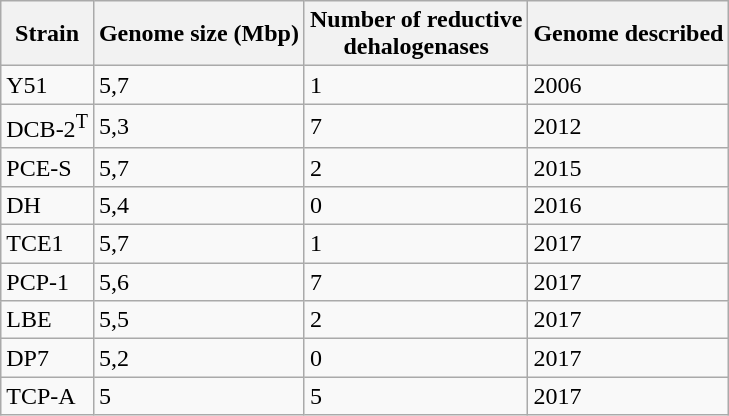<table class="wikitable">
<tr>
<th>Strain</th>
<th>Genome size (Mbp)</th>
<th>Number of reductive<br>dehalogenases</th>
<th>Genome described</th>
</tr>
<tr>
<td>Y51</td>
<td>5,7</td>
<td>1</td>
<td>2006</td>
</tr>
<tr>
<td>DCB-2<sup>T</sup></td>
<td>5,3</td>
<td>7</td>
<td>2012</td>
</tr>
<tr>
<td>PCE-S</td>
<td>5,7</td>
<td>2</td>
<td>2015</td>
</tr>
<tr>
<td>DH</td>
<td>5,4</td>
<td>0</td>
<td>2016</td>
</tr>
<tr>
<td>TCE1</td>
<td>5,7</td>
<td>1</td>
<td>2017</td>
</tr>
<tr>
<td>PCP-1</td>
<td>5,6</td>
<td>7</td>
<td>2017</td>
</tr>
<tr>
<td>LBE</td>
<td>5,5</td>
<td>2</td>
<td>2017</td>
</tr>
<tr>
<td>DP7</td>
<td>5,2</td>
<td>0</td>
<td>2017</td>
</tr>
<tr>
<td>TCP-A</td>
<td>5</td>
<td>5</td>
<td>2017</td>
</tr>
</table>
